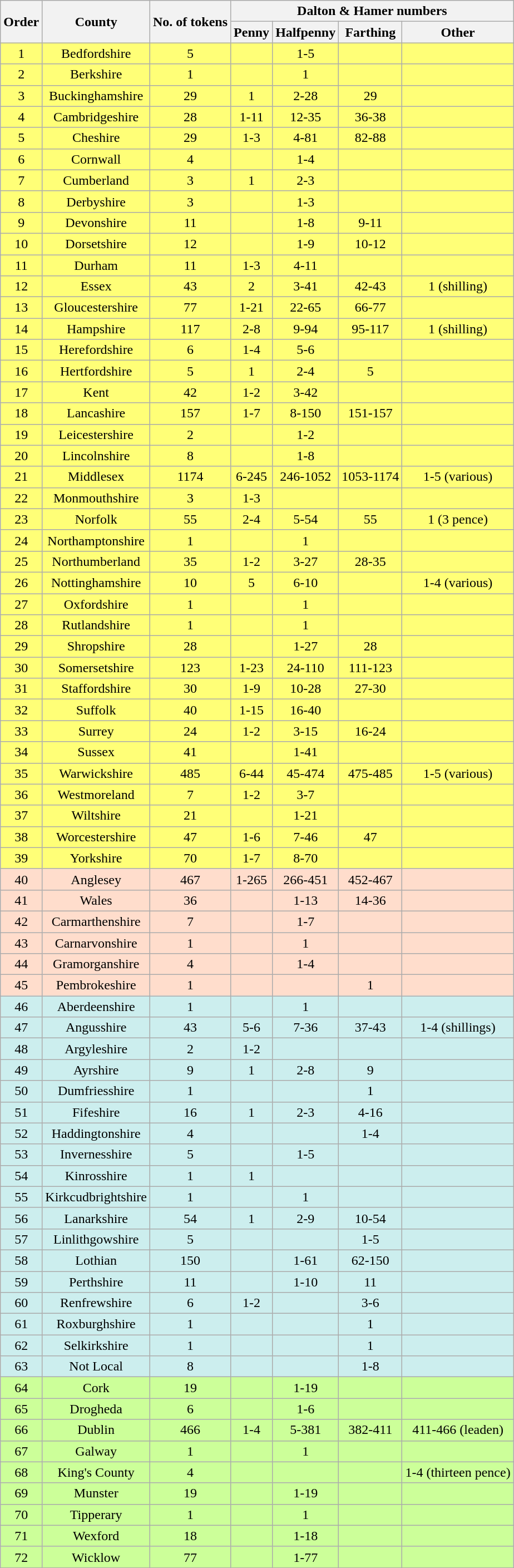<table class="wikitable sortable" border="1">
<tr>
<th rowspan="2">Order</th>
<th rowspan="2">County</th>
<th rowspan="2">No. of tokens</th>
<th colspan="4" class="unsortable">Dalton & Hamer numbers</th>
</tr>
<tr>
<th class="unsortable">Penny</th>
<th class="unsortable">Halfpenny</th>
<th class="unsortable">Farthing</th>
<th class="unsortable">Other</th>
</tr>
<tr align="center" bgcolor="#FFFF77">
<td>1</td>
<td>Bedfordshire</td>
<td>5</td>
<td></td>
<td>1-5</td>
<td></td>
<td></td>
</tr>
<tr align="center" bgcolor="#FFFF77">
<td>2</td>
<td>Berkshire</td>
<td>1</td>
<td></td>
<td>1</td>
<td></td>
<td></td>
</tr>
<tr align="center" bgcolor="#FFFF77">
<td>3</td>
<td>Buckinghamshire</td>
<td>29</td>
<td>1</td>
<td>2-28</td>
<td>29</td>
<td></td>
</tr>
<tr align="center" bgcolor="#FFFF77">
<td>4</td>
<td>Cambridgeshire</td>
<td>28</td>
<td>1-11</td>
<td>12-35</td>
<td>36-38</td>
<td></td>
</tr>
<tr align="center" bgcolor="#FFFF77">
<td>5</td>
<td>Cheshire</td>
<td>29</td>
<td>1-3</td>
<td>4-81</td>
<td>82-88</td>
<td></td>
</tr>
<tr align="center" bgcolor="#FFFF77">
<td>6</td>
<td>Cornwall</td>
<td>4</td>
<td></td>
<td>1-4</td>
<td></td>
<td></td>
</tr>
<tr align="center" bgcolor="#FFFF77">
<td>7</td>
<td>Cumberland</td>
<td>3</td>
<td>1</td>
<td>2-3</td>
<td></td>
<td></td>
</tr>
<tr align="center" bgcolor="#FFFF77">
<td>8</td>
<td>Derbyshire</td>
<td>3</td>
<td></td>
<td>1-3</td>
<td></td>
<td></td>
</tr>
<tr align="center" bgcolor="#FFFF77">
<td>9</td>
<td>Devonshire</td>
<td>11</td>
<td></td>
<td>1-8</td>
<td>9-11</td>
<td></td>
</tr>
<tr align="center" bgcolor="#FFFF77">
<td>10</td>
<td>Dorsetshire</td>
<td>12</td>
<td></td>
<td>1-9</td>
<td>10-12</td>
<td></td>
</tr>
<tr align="center" bgcolor="#FFFF77">
<td>11</td>
<td>Durham</td>
<td>11</td>
<td>1-3</td>
<td>4-11</td>
<td></td>
<td></td>
</tr>
<tr align="center" bgcolor="#FFFF77">
<td>12</td>
<td>Essex</td>
<td>43</td>
<td>2</td>
<td>3-41</td>
<td>42-43</td>
<td>1 (shilling)</td>
</tr>
<tr align="center" bgcolor="#FFFF77">
<td>13</td>
<td>Gloucestershire</td>
<td>77</td>
<td>1-21</td>
<td>22-65</td>
<td>66-77</td>
<td></td>
</tr>
<tr align="center" bgcolor="#FFFF77">
<td>14</td>
<td>Hampshire</td>
<td>117</td>
<td>2-8</td>
<td>9-94</td>
<td>95-117</td>
<td>1 (shilling)</td>
</tr>
<tr align="center" bgcolor="#FFFF77">
<td>15</td>
<td>Herefordshire</td>
<td>6</td>
<td>1-4</td>
<td>5-6</td>
<td></td>
<td></td>
</tr>
<tr align="center" bgcolor="#FFFF77">
<td>16</td>
<td>Hertfordshire</td>
<td>5</td>
<td>1</td>
<td>2-4</td>
<td>5</td>
<td></td>
</tr>
<tr align="center" bgcolor="#FFFF77">
<td>17</td>
<td>Kent</td>
<td>42</td>
<td>1-2</td>
<td>3-42</td>
<td></td>
<td></td>
</tr>
<tr align="center" bgcolor="#FFFF77">
<td>18</td>
<td>Lancashire</td>
<td>157</td>
<td>1-7</td>
<td>8-150</td>
<td>151-157</td>
<td></td>
</tr>
<tr align="center" bgcolor="#FFFF77">
<td>19</td>
<td>Leicestershire</td>
<td>2</td>
<td></td>
<td>1-2</td>
<td></td>
<td></td>
</tr>
<tr align="center" bgcolor="#FFFF77">
<td>20</td>
<td>Lincolnshire</td>
<td>8</td>
<td></td>
<td>1-8</td>
<td></td>
<td></td>
</tr>
<tr align="center" bgcolor="#FFFF77">
<td>21</td>
<td>Middlesex</td>
<td>1174</td>
<td>6-245</td>
<td>246-1052</td>
<td>1053-1174</td>
<td>1-5 (various)</td>
</tr>
<tr align="center" bgcolor="#FFFF77">
<td>22</td>
<td>Monmouthshire</td>
<td>3</td>
<td>1-3</td>
<td></td>
<td></td>
<td></td>
</tr>
<tr align="center" bgcolor="#FFFF77">
<td>23</td>
<td>Norfolk</td>
<td>55</td>
<td>2-4</td>
<td>5-54</td>
<td>55</td>
<td>1 (3 pence)</td>
</tr>
<tr align="center" bgcolor="#FFFF77">
<td>24</td>
<td>Northamptonshire</td>
<td>1</td>
<td></td>
<td>1</td>
<td></td>
<td></td>
</tr>
<tr align="center" bgcolor="#FFFF77">
<td>25</td>
<td>Northumberland</td>
<td>35</td>
<td>1-2</td>
<td>3-27</td>
<td>28-35</td>
<td></td>
</tr>
<tr align="center" bgcolor="#FFFF77">
<td>26</td>
<td>Nottinghamshire</td>
<td>10</td>
<td>5</td>
<td>6-10</td>
<td></td>
<td>1-4 (various)</td>
</tr>
<tr align="center" bgcolor="#FFFF77">
<td>27</td>
<td>Oxfordshire</td>
<td>1</td>
<td></td>
<td>1</td>
<td></td>
<td></td>
</tr>
<tr align="center" bgcolor="#FFFF77">
<td>28</td>
<td>Rutlandshire</td>
<td>1</td>
<td></td>
<td>1</td>
<td></td>
<td></td>
</tr>
<tr align="center" bgcolor="#FFFF77">
<td>29</td>
<td>Shropshire</td>
<td>28</td>
<td></td>
<td>1-27</td>
<td>28</td>
<td></td>
</tr>
<tr align="center" bgcolor="#FFFF77">
<td>30</td>
<td>Somersetshire</td>
<td>123</td>
<td>1-23</td>
<td>24-110</td>
<td>111-123</td>
<td></td>
</tr>
<tr align="center" bgcolor="#FFFF77">
<td>31</td>
<td>Staffordshire</td>
<td>30</td>
<td>1-9</td>
<td>10-28</td>
<td>27-30</td>
<td></td>
</tr>
<tr align="center" bgcolor="#FFFF77">
<td>32</td>
<td>Suffolk</td>
<td>40</td>
<td>1-15</td>
<td>16-40</td>
<td></td>
<td></td>
</tr>
<tr align="center" bgcolor="#FFFF77">
<td>33</td>
<td>Surrey</td>
<td>24</td>
<td>1-2</td>
<td>3-15</td>
<td>16-24</td>
<td></td>
</tr>
<tr align="center" bgcolor="#FFFF77">
<td>34</td>
<td>Sussex</td>
<td>41</td>
<td></td>
<td>1-41</td>
<td></td>
<td></td>
</tr>
<tr align="center" bgcolor="#FFFF77">
<td>35</td>
<td>Warwickshire</td>
<td>485</td>
<td>6-44</td>
<td>45-474</td>
<td>475-485</td>
<td>1-5 (various)</td>
</tr>
<tr align="center" bgcolor="#FFFF77">
<td>36</td>
<td>Westmoreland</td>
<td>7</td>
<td>1-2</td>
<td>3-7</td>
<td></td>
<td></td>
</tr>
<tr align="center" bgcolor="#FFFF77">
<td>37</td>
<td>Wiltshire</td>
<td>21</td>
<td></td>
<td>1-21</td>
<td></td>
<td></td>
</tr>
<tr align="center" bgcolor="#FFFF77">
<td>38</td>
<td>Worcestershire</td>
<td>47</td>
<td>1-6</td>
<td>7-46</td>
<td>47</td>
<td></td>
</tr>
<tr align="center" bgcolor="#FFFF77">
<td>39</td>
<td>Yorkshire</td>
<td>70</td>
<td>1-7</td>
<td>8-70</td>
<td></td>
<td></td>
</tr>
<tr align="center" bgcolor="#FFDDCC">
<td>40</td>
<td>Anglesey</td>
<td>467</td>
<td>1-265</td>
<td>266-451</td>
<td>452-467</td>
<td></td>
</tr>
<tr align="center" bgcolor="#FFDDCC">
<td>41</td>
<td>Wales</td>
<td>36</td>
<td></td>
<td>1-13</td>
<td>14-36</td>
<td></td>
</tr>
<tr align="center" bgcolor="#FFDDCC">
<td>42</td>
<td>Carmarthenshire</td>
<td>7</td>
<td></td>
<td>1-7</td>
<td></td>
<td></td>
</tr>
<tr align="center" bgcolor="#FFDDCC">
<td>43</td>
<td>Carnarvonshire</td>
<td>1</td>
<td></td>
<td>1</td>
<td></td>
<td></td>
</tr>
<tr align="center" bgcolor="#FFDDCC">
<td>44</td>
<td>Gramorganshire</td>
<td>4</td>
<td></td>
<td>1-4</td>
<td></td>
<td></td>
</tr>
<tr align="center" bgcolor="#FFDDCC">
<td>45</td>
<td>Pembrokeshire</td>
<td>1</td>
<td></td>
<td></td>
<td>1</td>
<td></td>
</tr>
<tr align="center" bgcolor="#CCEEEE">
<td>46</td>
<td>Aberdeenshire</td>
<td>1</td>
<td></td>
<td>1</td>
<td></td>
<td></td>
</tr>
<tr align="center" bgcolor="#CCEEEE">
<td>47</td>
<td>Angusshire</td>
<td>43</td>
<td>5-6</td>
<td>7-36</td>
<td>37-43</td>
<td>1-4 (shillings)</td>
</tr>
<tr align="center" bgcolor="#CCEEEE">
<td>48</td>
<td>Argyleshire</td>
<td>2</td>
<td>1-2</td>
<td></td>
<td></td>
<td></td>
</tr>
<tr align="center" bgcolor="#CCEEEE">
<td>49</td>
<td>Ayrshire</td>
<td>9</td>
<td>1</td>
<td>2-8</td>
<td>9</td>
<td></td>
</tr>
<tr align="center" bgcolor="#CCEEEE">
<td>50</td>
<td>Dumfriesshire</td>
<td>1</td>
<td></td>
<td></td>
<td>1</td>
<td></td>
</tr>
<tr align="center" bgcolor="#CCEEEE">
<td>51</td>
<td>Fifeshire</td>
<td>16</td>
<td>1</td>
<td>2-3</td>
<td>4-16</td>
<td></td>
</tr>
<tr align="center" bgcolor="#CCEEEE">
<td>52</td>
<td>Haddingtonshire</td>
<td>4</td>
<td></td>
<td></td>
<td>1-4</td>
<td></td>
</tr>
<tr align="center" bgcolor="#CCEEEE">
<td>53</td>
<td>Invernesshire</td>
<td>5</td>
<td></td>
<td>1-5</td>
<td></td>
<td></td>
</tr>
<tr align="center" bgcolor="#CCEEEE">
<td>54</td>
<td>Kinrosshire</td>
<td>1</td>
<td>1</td>
<td></td>
<td></td>
<td></td>
</tr>
<tr align="center" bgcolor="#CCEEEE">
<td>55</td>
<td>Kirkcudbrightshire</td>
<td>1</td>
<td></td>
<td>1</td>
<td></td>
<td></td>
</tr>
<tr align="center" bgcolor="#CCEEEE">
<td>56</td>
<td>Lanarkshire</td>
<td>54</td>
<td>1</td>
<td>2-9</td>
<td>10-54</td>
<td></td>
</tr>
<tr align="center" bgcolor="#CCEEEE">
<td>57</td>
<td>Linlithgowshire</td>
<td>5</td>
<td></td>
<td></td>
<td>1-5</td>
<td></td>
</tr>
<tr align="center" bgcolor="#CCEEEE">
<td>58</td>
<td>Lothian</td>
<td>150</td>
<td></td>
<td>1-61</td>
<td>62-150</td>
<td></td>
</tr>
<tr align="center" bgcolor="#CCEEEE">
<td>59</td>
<td>Perthshire</td>
<td>11</td>
<td></td>
<td>1-10</td>
<td>11</td>
<td></td>
</tr>
<tr align="center" bgcolor="#CCEEEE">
<td>60</td>
<td>Renfrewshire</td>
<td>6</td>
<td>1-2</td>
<td></td>
<td>3-6</td>
<td></td>
</tr>
<tr align="center" bgcolor="#CCEEEE">
<td>61</td>
<td>Roxburghshire</td>
<td>1</td>
<td></td>
<td></td>
<td>1</td>
<td></td>
</tr>
<tr align="center" bgcolor="#CCEEEE">
<td>62</td>
<td>Selkirkshire</td>
<td>1</td>
<td></td>
<td></td>
<td>1</td>
<td></td>
</tr>
<tr align="center" bgcolor="#CCEEEE">
<td>63</td>
<td>Not Local</td>
<td>8</td>
<td></td>
<td></td>
<td>1-8</td>
<td></td>
</tr>
<tr align="center" bgcolor="#CCFF99">
<td>64</td>
<td>Cork</td>
<td>19</td>
<td></td>
<td>1-19</td>
<td></td>
<td></td>
</tr>
<tr align="center" bgcolor="#CCFF99">
<td>65</td>
<td>Drogheda</td>
<td>6</td>
<td></td>
<td>1-6</td>
<td></td>
<td></td>
</tr>
<tr align="center" bgcolor="#CCFF99">
<td>66</td>
<td>Dublin</td>
<td>466</td>
<td>1-4</td>
<td>5-381</td>
<td>382-411</td>
<td>411-466 (leaden)</td>
</tr>
<tr align="center" bgcolor="#CCFF99">
<td>67</td>
<td>Galway</td>
<td>1</td>
<td></td>
<td>1</td>
<td></td>
<td></td>
</tr>
<tr align="center" bgcolor="#CCFF99">
<td>68</td>
<td>King's County</td>
<td>4</td>
<td></td>
<td></td>
<td></td>
<td>1-4 (thirteen pence)</td>
</tr>
<tr align="center" bgcolor="#CCFF99">
<td>69</td>
<td>Munster</td>
<td>19</td>
<td></td>
<td>1-19</td>
<td></td>
<td></td>
</tr>
<tr align="center" bgcolor="#CCFF99">
<td>70</td>
<td>Tipperary</td>
<td>1</td>
<td></td>
<td>1</td>
<td></td>
<td></td>
</tr>
<tr align="center" bgcolor="#CCFF99">
<td>71</td>
<td>Wexford</td>
<td>18</td>
<td></td>
<td>1-18</td>
<td></td>
<td></td>
</tr>
<tr align="center" bgcolor="#CCFF99">
<td>72</td>
<td>Wicklow</td>
<td>77</td>
<td></td>
<td>1-77</td>
<td></td>
<td></td>
</tr>
</table>
